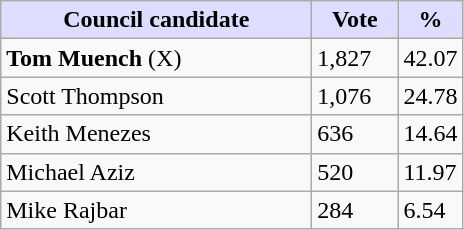<table class="wikitable">
<tr>
<th style="background:#ddf; width:200px;">Council candidate</th>
<th style="background:#ddf; width:50px;">Vote</th>
<th style="background:#ddf; width:30px;">%</th>
</tr>
<tr>
<td><strong>Tom Muench</strong> (X)</td>
<td>1,827</td>
<td>42.07</td>
</tr>
<tr>
<td>Scott Thompson</td>
<td>1,076</td>
<td>24.78</td>
</tr>
<tr>
<td>Keith Menezes</td>
<td>636</td>
<td>14.64</td>
</tr>
<tr>
<td>Michael Aziz</td>
<td>520</td>
<td>11.97</td>
</tr>
<tr>
<td>Mike Rajbar</td>
<td>284</td>
<td>6.54</td>
</tr>
</table>
